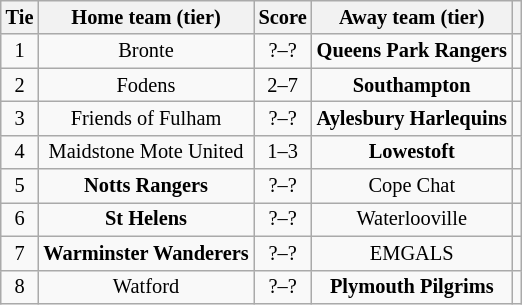<table class="wikitable" style="text-align:center; font-size:85%">
<tr>
<th>Tie</th>
<th>Home team (tier)</th>
<th>Score</th>
<th>Away team (tier)</th>
<th></th>
</tr>
<tr>
<td align="center">1</td>
<td>Bronte</td>
<td align="center">?–?</td>
<td><strong>Queens Park Rangers</strong></td>
<td></td>
</tr>
<tr>
<td align="center">2</td>
<td>Fodens</td>
<td align="center">2–7</td>
<td><strong>Southampton</strong></td>
<td></td>
</tr>
<tr>
<td align="center">3</td>
<td>Friends of Fulham</td>
<td align="center">?–?</td>
<td><strong>Aylesbury Harlequins</strong></td>
<td></td>
</tr>
<tr>
<td align="center">4</td>
<td>Maidstone Mote United</td>
<td align="center">1–3</td>
<td><strong>Lowestoft</strong></td>
<td></td>
</tr>
<tr>
<td align="center">5</td>
<td><strong>Notts Rangers</strong></td>
<td align="center">?–?</td>
<td>Cope Chat</td>
<td></td>
</tr>
<tr>
<td align="center">6</td>
<td><strong>St Helens</strong></td>
<td align="center">?–?</td>
<td>Waterlooville</td>
<td></td>
</tr>
<tr>
<td align="center">7</td>
<td><strong>Warminster Wanderers</strong></td>
<td align="center">?–?</td>
<td>EMGALS</td>
<td></td>
</tr>
<tr>
<td align="center">8</td>
<td>Watford</td>
<td align="center">?–?</td>
<td><strong>Plymouth Pilgrims</strong></td>
<td></td>
</tr>
</table>
